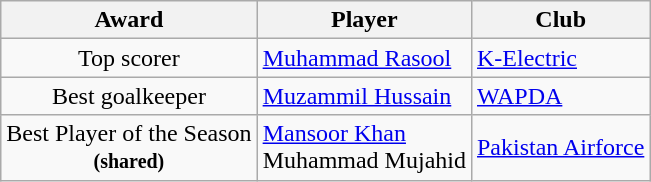<table class="wikitable" style="text-align:center">
<tr>
<th>Award</th>
<th>Player</th>
<th>Club</th>
</tr>
<tr>
<td>Top scorer</td>
<td align="left"><a href='#'>Muhammad Rasool</a></td>
<td align="left"><a href='#'>K-Electric</a></td>
</tr>
<tr>
<td>Best goalkeeper</td>
<td align="left"><a href='#'>Muzammil Hussain</a></td>
<td align="left"><a href='#'>WAPDA</a></td>
</tr>
<tr>
<td>Best Player of the Season<br><strong><small>(shared)</small></strong></td>
<td align="left"><a href='#'>Mansoor Khan</a><br>Muhammad Mujahid</td>
<td align="left"><a href='#'>Pakistan Airforce</a></td>
</tr>
</table>
